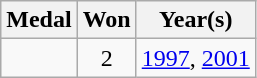<table class="wikitable" style="text-align: center">
<tr>
<th>Medal</th>
<th>Won</th>
<th>Year(s)</th>
</tr>
<tr>
<td></td>
<td>2</td>
<td align="left"><a href='#'>1997</a>, <a href='#'>2001</a></td>
</tr>
</table>
